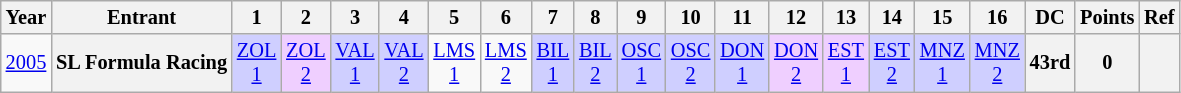<table class="wikitable" style="text-align:center; font-size:85%">
<tr>
<th>Year</th>
<th>Entrant</th>
<th>1</th>
<th>2</th>
<th>3</th>
<th>4</th>
<th>5</th>
<th>6</th>
<th>7</th>
<th>8</th>
<th>9</th>
<th>10</th>
<th>11</th>
<th>12</th>
<th>13</th>
<th>14</th>
<th>15</th>
<th>16</th>
<th>DC</th>
<th>Points</th>
<th>Ref</th>
</tr>
<tr>
<td><a href='#'>2005</a></td>
<th nowrap>SL Formula Racing</th>
<td style="background:#cfcfff;"><a href='#'>ZOL<br>1</a><br></td>
<td style="background:#efcfff;"><a href='#'>ZOL<br>2</a><br></td>
<td style="background:#cfcfff;"><a href='#'>VAL<br>1</a><br></td>
<td style="background:#cfcfff;"><a href='#'>VAL<br>2</a><br></td>
<td style="background:#;"><a href='#'>LMS<br>1</a></td>
<td style="background:#;"><a href='#'>LMS<br>2</a></td>
<td style="background:#cfcfff;"><a href='#'>BIL<br>1</a><br></td>
<td style="background:#cfcfff;"><a href='#'>BIL<br>2</a><br></td>
<td style="background:#cfcfff;"><a href='#'>OSC<br>1</a><br></td>
<td style="background:#cfcfff;"><a href='#'>OSC<br>2</a><br></td>
<td style="background:#cfcfff;"><a href='#'>DON<br>1</a><br></td>
<td style="background:#efcfff;"><a href='#'>DON<br>2</a><br></td>
<td style="background:#efcfff;"><a href='#'>EST<br>1</a><br></td>
<td style="background:#cfcfff;"><a href='#'>EST<br>2</a><br></td>
<td style="background:#cfcfff;"><a href='#'>MNZ<br>1</a><br></td>
<td style="background:#cfcfff;"><a href='#'>MNZ<br>2</a><br></td>
<th>43rd</th>
<th>0</th>
<th></th>
</tr>
</table>
